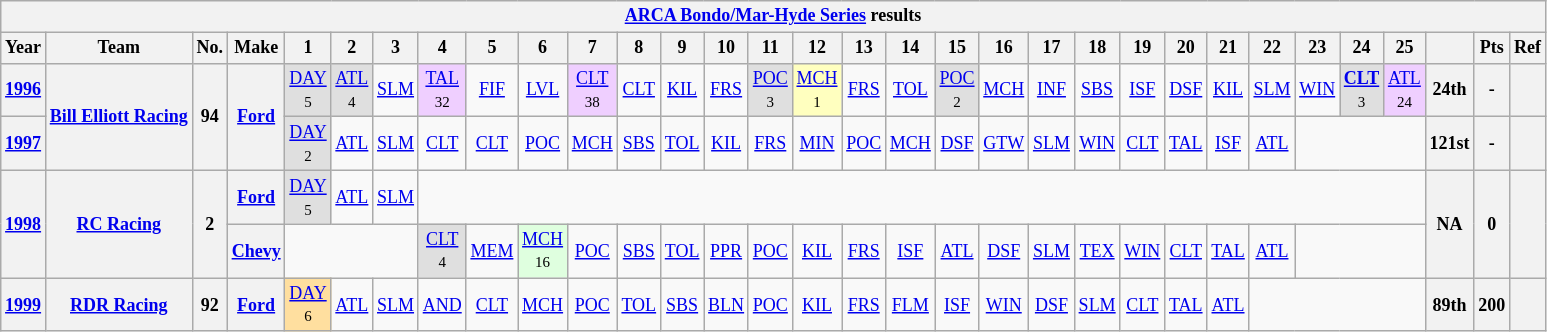<table class="wikitable" style="text-align:center; font-size:75%">
<tr>
<th colspan=45><a href='#'>ARCA Bondo/Mar-Hyde Series</a> results</th>
</tr>
<tr>
<th>Year</th>
<th>Team</th>
<th>No.</th>
<th>Make</th>
<th>1</th>
<th>2</th>
<th>3</th>
<th>4</th>
<th>5</th>
<th>6</th>
<th>7</th>
<th>8</th>
<th>9</th>
<th>10</th>
<th>11</th>
<th>12</th>
<th>13</th>
<th>14</th>
<th>15</th>
<th>16</th>
<th>17</th>
<th>18</th>
<th>19</th>
<th>20</th>
<th>21</th>
<th>22</th>
<th>23</th>
<th>24</th>
<th>25</th>
<th></th>
<th>Pts</th>
<th>Ref</th>
</tr>
<tr>
<th><a href='#'>1996</a></th>
<th rowspan=2><a href='#'>Bill Elliott Racing</a></th>
<th rowspan=2>94</th>
<th rowspan=2><a href='#'>Ford</a></th>
<td style="background:#DFDFDF;"><a href='#'>DAY</a><br><small>5</small></td>
<td style="background:#DFDFDF;"><a href='#'>ATL</a><br><small>4</small></td>
<td><a href='#'>SLM</a></td>
<td style="background:#EFCFFF;"><a href='#'>TAL</a><br><small>32</small></td>
<td><a href='#'>FIF</a></td>
<td><a href='#'>LVL</a></td>
<td style="background:#EFCFFF;"><a href='#'>CLT</a><br><small>38</small></td>
<td><a href='#'>CLT</a></td>
<td><a href='#'>KIL</a></td>
<td><a href='#'>FRS</a></td>
<td style="background:#DFDFDF;"><a href='#'>POC</a><br><small>3</small></td>
<td style="background:#FFFFBF;"><a href='#'>MCH</a><br><small>1</small></td>
<td><a href='#'>FRS</a></td>
<td><a href='#'>TOL</a></td>
<td style="background:#DFDFDF;"><a href='#'>POC</a><br><small>2</small></td>
<td><a href='#'>MCH</a></td>
<td><a href='#'>INF</a></td>
<td><a href='#'>SBS</a></td>
<td><a href='#'>ISF</a></td>
<td><a href='#'>DSF</a></td>
<td><a href='#'>KIL</a></td>
<td><a href='#'>SLM</a></td>
<td><a href='#'>WIN</a></td>
<td style="background:#DFDFDF;"><strong><a href='#'>CLT</a></strong><br><small>3</small></td>
<td style="background:#EFCFFF;"><a href='#'>ATL</a><br><small>24</small></td>
<th>24th</th>
<th>-</th>
<th></th>
</tr>
<tr>
<th><a href='#'>1997</a></th>
<td style="background:#DFDFDF;"><a href='#'>DAY</a><br><small>2</small></td>
<td><a href='#'>ATL</a></td>
<td><a href='#'>SLM</a></td>
<td><a href='#'>CLT</a></td>
<td><a href='#'>CLT</a></td>
<td><a href='#'>POC</a></td>
<td><a href='#'>MCH</a></td>
<td><a href='#'>SBS</a></td>
<td><a href='#'>TOL</a></td>
<td><a href='#'>KIL</a></td>
<td><a href='#'>FRS</a></td>
<td><a href='#'>MIN</a></td>
<td><a href='#'>POC</a></td>
<td><a href='#'>MCH</a></td>
<td><a href='#'>DSF</a></td>
<td><a href='#'>GTW</a></td>
<td><a href='#'>SLM</a></td>
<td><a href='#'>WIN</a></td>
<td><a href='#'>CLT</a></td>
<td><a href='#'>TAL</a></td>
<td><a href='#'>ISF</a></td>
<td><a href='#'>ATL</a></td>
<td colspan=3></td>
<th>121st</th>
<th>-</th>
<th></th>
</tr>
<tr>
<th rowspan=2><a href='#'>1998</a></th>
<th rowspan=2><a href='#'>RC Racing</a></th>
<th rowspan=2>2</th>
<th><a href='#'>Ford</a></th>
<td style="background:#DFDFDF;"><a href='#'>DAY</a><br><small>5</small></td>
<td><a href='#'>ATL</a></td>
<td><a href='#'>SLM</a></td>
<td colspan=22></td>
<th rowspan=2>NA</th>
<th rowspan=2>0</th>
<th rowspan=2></th>
</tr>
<tr>
<th><a href='#'>Chevy</a></th>
<td colspan=3></td>
<td style="background:#DFDFDF;"><a href='#'>CLT</a><br><small>4</small></td>
<td><a href='#'>MEM</a></td>
<td style="background:#DFFFDF;"><a href='#'>MCH</a><br><small>16</small></td>
<td><a href='#'>POC</a></td>
<td><a href='#'>SBS</a></td>
<td><a href='#'>TOL</a></td>
<td><a href='#'>PPR</a></td>
<td><a href='#'>POC</a></td>
<td><a href='#'>KIL</a></td>
<td><a href='#'>FRS</a></td>
<td><a href='#'>ISF</a></td>
<td><a href='#'>ATL</a></td>
<td><a href='#'>DSF</a></td>
<td><a href='#'>SLM</a></td>
<td><a href='#'>TEX</a></td>
<td><a href='#'>WIN</a></td>
<td><a href='#'>CLT</a></td>
<td><a href='#'>TAL</a></td>
<td><a href='#'>ATL</a></td>
<td colspan=3></td>
</tr>
<tr>
<th><a href='#'>1999</a></th>
<th><a href='#'>RDR Racing</a></th>
<th>92</th>
<th><a href='#'>Ford</a></th>
<td style="background:#FFDF9F;"><a href='#'>DAY</a><br><small>6</small></td>
<td><a href='#'>ATL</a></td>
<td><a href='#'>SLM</a></td>
<td><a href='#'>AND</a></td>
<td><a href='#'>CLT</a></td>
<td><a href='#'>MCH</a></td>
<td><a href='#'>POC</a></td>
<td><a href='#'>TOL</a></td>
<td><a href='#'>SBS</a></td>
<td><a href='#'>BLN</a></td>
<td><a href='#'>POC</a></td>
<td><a href='#'>KIL</a></td>
<td><a href='#'>FRS</a></td>
<td><a href='#'>FLM</a></td>
<td><a href='#'>ISF</a></td>
<td><a href='#'>WIN</a></td>
<td><a href='#'>DSF</a></td>
<td><a href='#'>SLM</a></td>
<td><a href='#'>CLT</a></td>
<td><a href='#'>TAL</a></td>
<td><a href='#'>ATL</a></td>
<td colspan=4></td>
<th>89th</th>
<th>200</th>
<th></th>
</tr>
</table>
